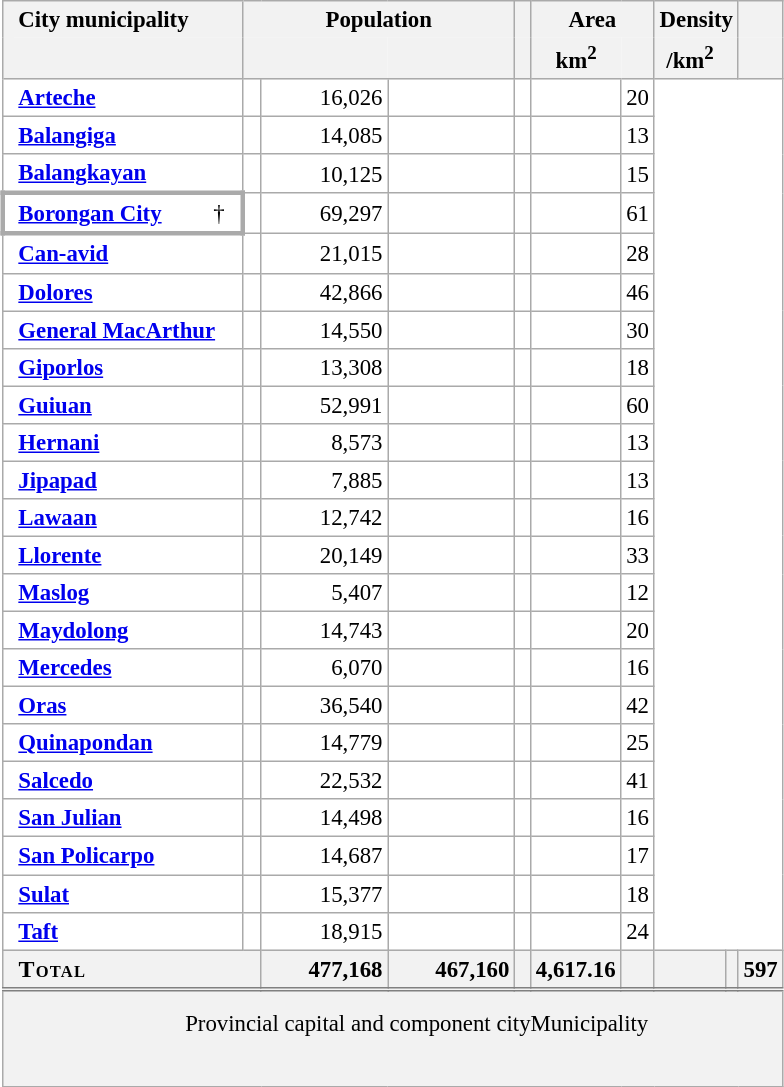<table class="wikitable sortable" style="table-layout:fixed;text-align:right;background-color:white;font-size:95%;border-collapse:collapse;margin:auto;">
<tr>
<th scope="col" style="border-width:thin 0 0 thin;" class="unsortable" rowspan="2"></th>
<th scope="col" style="border-width:thin 0 0 0;text-align:left;padding-right:1.5em;" class="unsortable" colspan="2">City  municipality</th>
<th scope="col" style="border-bottom:0;text-align:center;" class="unsortable" colspan="3">Population</th>
<th scope="col" style="border-bottom:0;text-align:center;" class="unsortable"></th>
<th scope="col" style="border-bottom:0;text-align:center;" class="unsortable" colspan="2">Area</th>
<th scope="col" style="border-bottom:0;text-align:center;" class="unsortable" colspan="2">Density</th>
<th scope="col" style="border-bottom:0;text-align:center;" class="unsortable"></th>
</tr>
<tr>
<th style="border-width:0 thin thin 0;" colspan="2"></th>
<th style="border-width:0 0 thin thin;text-align:center;" colspan="2"></th>
<th style="border-width:0 thin thin 0;text-align:center;"></th>
<th style="border-top:0;"></th>
<th style="border-width:0 0 thin thin;text-align:center;">km<sup>2</sup></th>
<th style="border-width:0 thin thin 0;text-align:center;" class="unsortable"></th>
<th style="border-width:0 0 thin thin;text-align:center;">/km<sup>2</sup></th>
<th style="border-width:0 thin thin 0;text-align:center;" class="unsortable"></th>
<th style="border-top:0;"></th>
</tr>
<tr>
<th scope="row" style="border-right:0;background-color:initial;"></th>
<td style="text-align:left;font-weight:bold;border-left:0;" colspan="2"><a href='#'>Arteche</a></td>
<td></td>
<td>16,026</td>
<td></td>
<td></td>
<td></td>
<td style="text-align:center;">20</td>
</tr>
<tr>
<th scope="row" style="border-right:0;background-color:initial;"></th>
<td style="text-align:left;font-weight:bold;border-left:0;" colspan="2"><a href='#'>Balangiga</a></td>
<td></td>
<td>14,085</td>
<td></td>
<td></td>
<td></td>
<td style="text-align:center;">13</td>
</tr>
<tr>
<th scope="row" style="border-right:0;background-color:initial;"></th>
<td style="text-align:left;font-weight:bold;border-left:0;" colspan="2"><a href='#'>Balangkayan</a></td>
<td></td>
<td>10,125</td>
<td></td>
<td></td>
<td></td>
<td style="text-align:center;">15</td>
</tr>
<tr>
<th scope="row" style="border-width:medium 0 medium medium;background-color:initial;"></th>
<td style="text-align:left;font-weight:bold;border-width:medium 0 medium;"><a href='#'>Borongan City</a></td>
<td style="border-width:medium medium medium 0;padding-right:0.7em;">†</td>
<td></td>
<td>69,297</td>
<td></td>
<td></td>
<td></td>
<td style="text-align:center;">61</td>
</tr>
<tr>
<th scope="row" style="border-right:0;background-color:initial;"></th>
<td style="text-align:left;font-weight:bold;border-left:0;" colspan="2"><a href='#'>Can-avid</a></td>
<td></td>
<td>21,015</td>
<td></td>
<td></td>
<td></td>
<td style="text-align:center;">28</td>
</tr>
<tr>
<th scope="row" style="border-right:0;background-color:initial;"></th>
<td style="text-align:left;font-weight:bold;border-left:0;" colspan="2"><a href='#'>Dolores</a></td>
<td></td>
<td>42,866</td>
<td></td>
<td></td>
<td></td>
<td style="text-align:center;">46</td>
</tr>
<tr>
<th scope="row" style="border-right:0;background-color:initial;"></th>
<td style="text-align:left;font-weight:bold;border-left:0;" colspan="2"><a href='#'>General MacArthur</a></td>
<td></td>
<td>14,550</td>
<td></td>
<td></td>
<td></td>
<td style="text-align:center;">30</td>
</tr>
<tr>
<th scope="row" style="border-right:0;background-color:initial;"></th>
<td style="text-align:left;font-weight:bold;border-left:0;" colspan="2"><a href='#'>Giporlos</a></td>
<td></td>
<td>13,308</td>
<td></td>
<td></td>
<td></td>
<td style="text-align:center;">18</td>
</tr>
<tr>
<th scope="row" style="border-right:0;background-color:initial;"></th>
<td style="text-align:left;font-weight:bold;border-left:0;" colspan="2"><a href='#'>Guiuan</a></td>
<td></td>
<td>52,991</td>
<td></td>
<td></td>
<td></td>
<td style="text-align:center;">60</td>
</tr>
<tr>
<th scope="row" style="border-right:0;background-color:initial;"></th>
<td style="text-align:left;font-weight:bold;border-left:0;" colspan="2"><a href='#'>Hernani</a></td>
<td></td>
<td>8,573</td>
<td></td>
<td></td>
<td></td>
<td style="text-align:center;">13</td>
</tr>
<tr>
<th scope="row" style="border-right:0;background-color:initial;"></th>
<td style="text-align:left;font-weight:bold;border-left:0;" colspan="2"><a href='#'>Jipapad</a></td>
<td></td>
<td>7,885</td>
<td></td>
<td></td>
<td></td>
<td style="text-align:center;">13</td>
</tr>
<tr>
<th scope="row" style="border-right:0;background-color:initial;"></th>
<td style="text-align:left;font-weight:bold;border-left:0;" colspan="2"><a href='#'>Lawaan</a></td>
<td></td>
<td>12,742</td>
<td></td>
<td></td>
<td></td>
<td style="text-align:center;">16</td>
</tr>
<tr>
<th scope="row" style="border-right:0;background-color:initial;"></th>
<td style="text-align:left;font-weight:bold;border-left:0;" colspan="2"><a href='#'>Llorente</a></td>
<td></td>
<td>20,149</td>
<td></td>
<td></td>
<td></td>
<td style="text-align:center;">33</td>
</tr>
<tr>
<th scope="row" style="border-right:0;background-color:initial;"></th>
<td style="text-align:left;font-weight:bold;border-left:0;" colspan="2"><a href='#'>Maslog</a></td>
<td></td>
<td>5,407</td>
<td></td>
<td></td>
<td></td>
<td style="text-align:center;">12</td>
</tr>
<tr>
<th scope="row" style="border-right:0;background-color:initial;"></th>
<td style="text-align:left;font-weight:bold;border-left:0;" colspan="2"><a href='#'>Maydolong</a></td>
<td></td>
<td>14,743</td>
<td></td>
<td></td>
<td></td>
<td style="text-align:center;">20</td>
</tr>
<tr>
<th scope="row" style="border-right:0;background-color:initial;"></th>
<td style="text-align:left;font-weight:bold;border-left:0;" colspan="2"><a href='#'>Mercedes</a></td>
<td></td>
<td>6,070</td>
<td></td>
<td></td>
<td></td>
<td style="text-align:center;">16</td>
</tr>
<tr>
<th scope="row" style="border-right:0;background-color:initial;"></th>
<td style="text-align:left;font-weight:bold;border-left:0;" colspan="2"><a href='#'>Oras</a></td>
<td></td>
<td>36,540</td>
<td></td>
<td></td>
<td></td>
<td style="text-align:center;">42</td>
</tr>
<tr>
<th scope="row" style="border-right:0;background-color:initial;"></th>
<td style="text-align:left;font-weight:bold;border-left:0;" colspan="2"><a href='#'>Quinapondan</a></td>
<td></td>
<td>14,779</td>
<td></td>
<td></td>
<td></td>
<td style="text-align:center;">25</td>
</tr>
<tr>
<th scope="row" style="border-right:0;background-color:initial;"></th>
<td style="text-align:left;font-weight:bold;border-left:0;" colspan="2"><a href='#'>Salcedo</a></td>
<td></td>
<td>22,532</td>
<td></td>
<td></td>
<td></td>
<td style="text-align:center;">41</td>
</tr>
<tr>
<th scope="row" style="border-right:0;background-color:initial;"></th>
<td style="text-align:left;font-weight:bold;border-left:0;" colspan="2"><a href='#'>San Julian</a></td>
<td></td>
<td>14,498</td>
<td></td>
<td></td>
<td></td>
<td style="text-align:center;">16</td>
</tr>
<tr>
<th scope="row" style="border-right:0;background-color:initial;"></th>
<td style="text-align:left;font-weight:bold;border-left:0;" colspan="2"><a href='#'>San Policarpo</a></td>
<td></td>
<td>14,687</td>
<td></td>
<td></td>
<td></td>
<td style="text-align:center;">17</td>
</tr>
<tr>
<th scope="row" style="border-right:0;background-color:initial;"></th>
<td style="text-align:left;font-weight:bold;border-left:0;" colspan="2"><a href='#'>Sulat</a></td>
<td></td>
<td>15,377</td>
<td></td>
<td></td>
<td></td>
<td style="text-align:center;">18</td>
</tr>
<tr>
<th scope="row" style="border-right:0;background-color:initial;"></th>
<td style="text-align:left;font-weight:bold;border-left:0;" colspan="2"><a href='#'>Taft</a></td>
<td></td>
<td>18,915</td>
<td></td>
<td></td>
<td></td>
<td style="text-align:center;">24</td>
</tr>
<tr class="sortbottom">
<th scope="row" style="border-right:0;"></th>
<th colspan="3" style="border-left:0;text-align:left;font-size:medium;font-variant:small-caps;letter-spacing:0.05em;">Total</th>
<th style="text-align:right;">477,168</th>
<th style="text-align:right;">467,160</th>
<th style="text-align:right;"></th>
<th style="text-align:right;">4,617.16</th>
<th style="text-align:right;"></th>
<th style="text-align:right;"></th>
<th style="text-align:right;"></th>
<th style="text-align:center;">597</th>
</tr>
<tr class="sortbottom" style="background-color:#F2F2F2;line-height:1.3em;border-top:double grey;">
<td colspan="2" style="border-width:thin 0 0 thin;"></td>
<td colspan="5" style="border-width:thin 0 0 0;text-align:center;padding:0.7em 0;">Provincial capital and component city</td>
<td colspan="6" style="border-width:thin 0 0 0;text-align:left;padding:0.7em 0;">Municipality</td>
</tr>
<tr class="sortbottom" style="background-color:#F2F2F2;line-height:1.3em;font-size:110%;">
<td colspan="13" style="border-top:0;text-align:left;padding:0 11.5em;"><br></td>
</tr>
</table>
